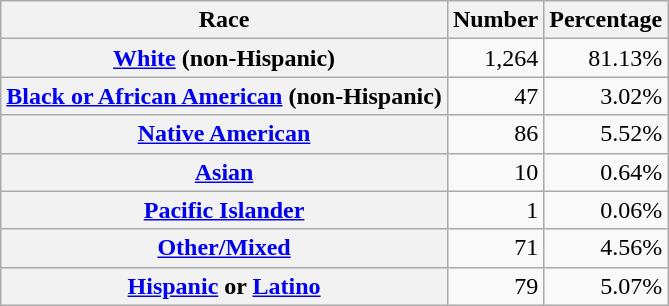<table class="wikitable" style="text-align:right">
<tr>
<th scope="col">Race</th>
<th scope="col">Number</th>
<th scope="col">Percentage</th>
</tr>
<tr>
<th scope="row"><a href='#'>White</a> (non-Hispanic)</th>
<td>1,264</td>
<td>81.13%</td>
</tr>
<tr>
<th scope="row"><a href='#'>Black or African American</a> (non-Hispanic)</th>
<td>47</td>
<td>3.02%</td>
</tr>
<tr>
<th scope="row"><a href='#'>Native American</a></th>
<td>86</td>
<td>5.52%</td>
</tr>
<tr>
<th scope="row"><a href='#'>Asian</a></th>
<td>10</td>
<td>0.64%</td>
</tr>
<tr>
<th scope="row"><a href='#'>Pacific Islander</a></th>
<td>1</td>
<td>0.06%</td>
</tr>
<tr>
<th scope="row"><a href='#'>Other/Mixed</a></th>
<td>71</td>
<td>4.56%</td>
</tr>
<tr>
<th scope="row"><a href='#'>Hispanic</a> or <a href='#'>Latino</a></th>
<td>79</td>
<td>5.07%</td>
</tr>
</table>
